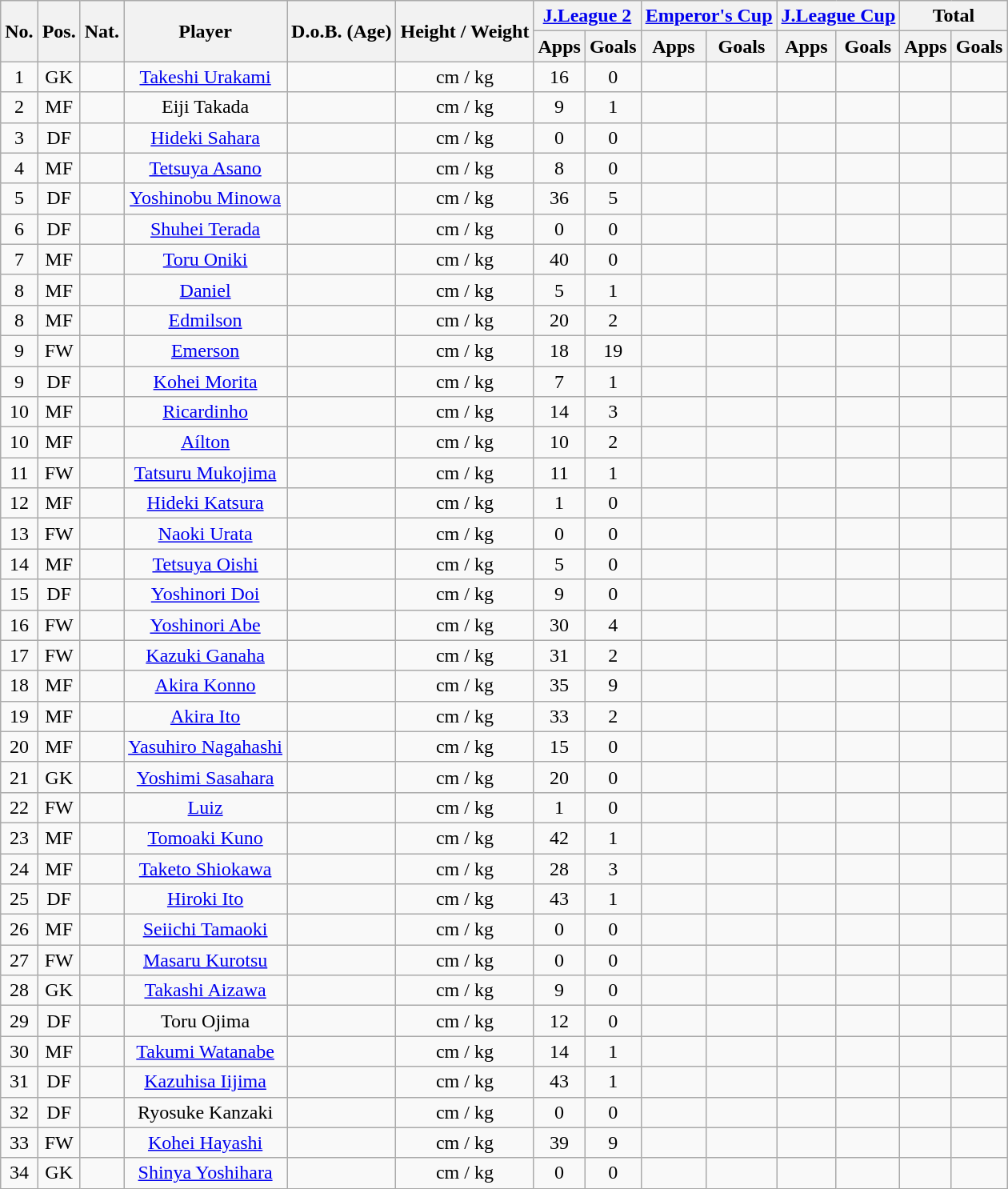<table class="wikitable" style="text-align:center;">
<tr>
<th rowspan="2">No.</th>
<th rowspan="2">Pos.</th>
<th rowspan="2">Nat.</th>
<th rowspan="2">Player</th>
<th rowspan="2">D.o.B. (Age)</th>
<th rowspan="2">Height / Weight</th>
<th colspan="2"><a href='#'>J.League 2</a></th>
<th colspan="2"><a href='#'>Emperor's Cup</a></th>
<th colspan="2"><a href='#'>J.League Cup</a></th>
<th colspan="2">Total</th>
</tr>
<tr>
<th>Apps</th>
<th>Goals</th>
<th>Apps</th>
<th>Goals</th>
<th>Apps</th>
<th>Goals</th>
<th>Apps</th>
<th>Goals</th>
</tr>
<tr>
<td>1</td>
<td>GK</td>
<td></td>
<td><a href='#'>Takeshi Urakami</a></td>
<td></td>
<td>cm / kg</td>
<td>16</td>
<td>0</td>
<td></td>
<td></td>
<td></td>
<td></td>
<td></td>
<td></td>
</tr>
<tr>
<td>2</td>
<td>MF</td>
<td></td>
<td>Eiji Takada</td>
<td></td>
<td>cm / kg</td>
<td>9</td>
<td>1</td>
<td></td>
<td></td>
<td></td>
<td></td>
<td></td>
<td></td>
</tr>
<tr>
<td>3</td>
<td>DF</td>
<td></td>
<td><a href='#'>Hideki Sahara</a></td>
<td></td>
<td>cm / kg</td>
<td>0</td>
<td>0</td>
<td></td>
<td></td>
<td></td>
<td></td>
<td></td>
<td></td>
</tr>
<tr>
<td>4</td>
<td>MF</td>
<td></td>
<td><a href='#'>Tetsuya Asano</a></td>
<td></td>
<td>cm / kg</td>
<td>8</td>
<td>0</td>
<td></td>
<td></td>
<td></td>
<td></td>
<td></td>
<td></td>
</tr>
<tr>
<td>5</td>
<td>DF</td>
<td></td>
<td><a href='#'>Yoshinobu Minowa</a></td>
<td></td>
<td>cm / kg</td>
<td>36</td>
<td>5</td>
<td></td>
<td></td>
<td></td>
<td></td>
<td></td>
<td></td>
</tr>
<tr>
<td>6</td>
<td>DF</td>
<td></td>
<td><a href='#'>Shuhei Terada</a></td>
<td></td>
<td>cm / kg</td>
<td>0</td>
<td>0</td>
<td></td>
<td></td>
<td></td>
<td></td>
<td></td>
<td></td>
</tr>
<tr>
<td>7</td>
<td>MF</td>
<td></td>
<td><a href='#'>Toru Oniki</a></td>
<td></td>
<td>cm / kg</td>
<td>40</td>
<td>0</td>
<td></td>
<td></td>
<td></td>
<td></td>
<td></td>
<td></td>
</tr>
<tr>
<td>8</td>
<td>MF</td>
<td></td>
<td><a href='#'>Daniel</a></td>
<td></td>
<td>cm / kg</td>
<td>5</td>
<td>1</td>
<td></td>
<td></td>
<td></td>
<td></td>
<td></td>
<td></td>
</tr>
<tr>
<td>8</td>
<td>MF</td>
<td></td>
<td><a href='#'>Edmilson</a></td>
<td></td>
<td>cm / kg</td>
<td>20</td>
<td>2</td>
<td></td>
<td></td>
<td></td>
<td></td>
<td></td>
<td></td>
</tr>
<tr>
<td>9</td>
<td>FW</td>
<td></td>
<td><a href='#'>Emerson</a></td>
<td></td>
<td>cm / kg</td>
<td>18</td>
<td>19</td>
<td></td>
<td></td>
<td></td>
<td></td>
<td></td>
<td></td>
</tr>
<tr>
<td>9</td>
<td>DF</td>
<td></td>
<td><a href='#'>Kohei Morita</a></td>
<td></td>
<td>cm / kg</td>
<td>7</td>
<td>1</td>
<td></td>
<td></td>
<td></td>
<td></td>
<td></td>
<td></td>
</tr>
<tr>
<td>10</td>
<td>MF</td>
<td></td>
<td><a href='#'>Ricardinho</a></td>
<td></td>
<td>cm / kg</td>
<td>14</td>
<td>3</td>
<td></td>
<td></td>
<td></td>
<td></td>
<td></td>
<td></td>
</tr>
<tr>
<td>10</td>
<td>MF</td>
<td></td>
<td><a href='#'>Aílton</a></td>
<td></td>
<td>cm / kg</td>
<td>10</td>
<td>2</td>
<td></td>
<td></td>
<td></td>
<td></td>
<td></td>
<td></td>
</tr>
<tr>
<td>11</td>
<td>FW</td>
<td></td>
<td><a href='#'>Tatsuru Mukojima</a></td>
<td></td>
<td>cm / kg</td>
<td>11</td>
<td>1</td>
<td></td>
<td></td>
<td></td>
<td></td>
<td></td>
<td></td>
</tr>
<tr>
<td>12</td>
<td>MF</td>
<td></td>
<td><a href='#'>Hideki Katsura</a></td>
<td></td>
<td>cm / kg</td>
<td>1</td>
<td>0</td>
<td></td>
<td></td>
<td></td>
<td></td>
<td></td>
<td></td>
</tr>
<tr>
<td>13</td>
<td>FW</td>
<td></td>
<td><a href='#'>Naoki Urata</a></td>
<td></td>
<td>cm / kg</td>
<td>0</td>
<td>0</td>
<td></td>
<td></td>
<td></td>
<td></td>
<td></td>
<td></td>
</tr>
<tr>
<td>14</td>
<td>MF</td>
<td></td>
<td><a href='#'>Tetsuya Oishi</a></td>
<td></td>
<td>cm / kg</td>
<td>5</td>
<td>0</td>
<td></td>
<td></td>
<td></td>
<td></td>
<td></td>
<td></td>
</tr>
<tr>
<td>15</td>
<td>DF</td>
<td></td>
<td><a href='#'>Yoshinori Doi</a></td>
<td></td>
<td>cm / kg</td>
<td>9</td>
<td>0</td>
<td></td>
<td></td>
<td></td>
<td></td>
<td></td>
<td></td>
</tr>
<tr>
<td>16</td>
<td>FW</td>
<td></td>
<td><a href='#'>Yoshinori Abe</a></td>
<td></td>
<td>cm / kg</td>
<td>30</td>
<td>4</td>
<td></td>
<td></td>
<td></td>
<td></td>
<td></td>
<td></td>
</tr>
<tr>
<td>17</td>
<td>FW</td>
<td></td>
<td><a href='#'>Kazuki Ganaha</a></td>
<td></td>
<td>cm / kg</td>
<td>31</td>
<td>2</td>
<td></td>
<td></td>
<td></td>
<td></td>
<td></td>
<td></td>
</tr>
<tr>
<td>18</td>
<td>MF</td>
<td></td>
<td><a href='#'>Akira Konno</a></td>
<td></td>
<td>cm / kg</td>
<td>35</td>
<td>9</td>
<td></td>
<td></td>
<td></td>
<td></td>
<td></td>
<td></td>
</tr>
<tr>
<td>19</td>
<td>MF</td>
<td></td>
<td><a href='#'>Akira Ito</a></td>
<td></td>
<td>cm / kg</td>
<td>33</td>
<td>2</td>
<td></td>
<td></td>
<td></td>
<td></td>
<td></td>
<td></td>
</tr>
<tr>
<td>20</td>
<td>MF</td>
<td></td>
<td><a href='#'>Yasuhiro Nagahashi</a></td>
<td></td>
<td>cm / kg</td>
<td>15</td>
<td>0</td>
<td></td>
<td></td>
<td></td>
<td></td>
<td></td>
<td></td>
</tr>
<tr>
<td>21</td>
<td>GK</td>
<td></td>
<td><a href='#'>Yoshimi Sasahara</a></td>
<td></td>
<td>cm / kg</td>
<td>20</td>
<td>0</td>
<td></td>
<td></td>
<td></td>
<td></td>
<td></td>
<td></td>
</tr>
<tr>
<td>22</td>
<td>FW</td>
<td></td>
<td><a href='#'>Luiz</a></td>
<td></td>
<td>cm / kg</td>
<td>1</td>
<td>0</td>
<td></td>
<td></td>
<td></td>
<td></td>
<td></td>
<td></td>
</tr>
<tr>
<td>23</td>
<td>MF</td>
<td></td>
<td><a href='#'>Tomoaki Kuno</a></td>
<td></td>
<td>cm / kg</td>
<td>42</td>
<td>1</td>
<td></td>
<td></td>
<td></td>
<td></td>
<td></td>
<td></td>
</tr>
<tr>
<td>24</td>
<td>MF</td>
<td></td>
<td><a href='#'>Taketo Shiokawa</a></td>
<td></td>
<td>cm / kg</td>
<td>28</td>
<td>3</td>
<td></td>
<td></td>
<td></td>
<td></td>
<td></td>
<td></td>
</tr>
<tr>
<td>25</td>
<td>DF</td>
<td></td>
<td><a href='#'>Hiroki Ito</a></td>
<td></td>
<td>cm / kg</td>
<td>43</td>
<td>1</td>
<td></td>
<td></td>
<td></td>
<td></td>
<td></td>
<td></td>
</tr>
<tr>
<td>26</td>
<td>MF</td>
<td></td>
<td><a href='#'>Seiichi Tamaoki</a></td>
<td></td>
<td>cm / kg</td>
<td>0</td>
<td>0</td>
<td></td>
<td></td>
<td></td>
<td></td>
<td></td>
<td></td>
</tr>
<tr>
<td>27</td>
<td>FW</td>
<td></td>
<td><a href='#'>Masaru Kurotsu</a></td>
<td></td>
<td>cm / kg</td>
<td>0</td>
<td>0</td>
<td></td>
<td></td>
<td></td>
<td></td>
<td></td>
<td></td>
</tr>
<tr>
<td>28</td>
<td>GK</td>
<td></td>
<td><a href='#'>Takashi Aizawa</a></td>
<td></td>
<td>cm / kg</td>
<td>9</td>
<td>0</td>
<td></td>
<td></td>
<td></td>
<td></td>
<td></td>
<td></td>
</tr>
<tr>
<td>29</td>
<td>DF</td>
<td></td>
<td>Toru Ojima</td>
<td></td>
<td>cm / kg</td>
<td>12</td>
<td>0</td>
<td></td>
<td></td>
<td></td>
<td></td>
<td></td>
<td></td>
</tr>
<tr>
<td>30</td>
<td>MF</td>
<td></td>
<td><a href='#'>Takumi Watanabe</a></td>
<td></td>
<td>cm / kg</td>
<td>14</td>
<td>1</td>
<td></td>
<td></td>
<td></td>
<td></td>
<td></td>
<td></td>
</tr>
<tr>
<td>31</td>
<td>DF</td>
<td></td>
<td><a href='#'>Kazuhisa Iijima</a></td>
<td></td>
<td>cm / kg</td>
<td>43</td>
<td>1</td>
<td></td>
<td></td>
<td></td>
<td></td>
<td></td>
<td></td>
</tr>
<tr>
<td>32</td>
<td>DF</td>
<td></td>
<td>Ryosuke Kanzaki</td>
<td></td>
<td>cm / kg</td>
<td>0</td>
<td>0</td>
<td></td>
<td></td>
<td></td>
<td></td>
<td></td>
<td></td>
</tr>
<tr>
<td>33</td>
<td>FW</td>
<td></td>
<td><a href='#'>Kohei Hayashi</a></td>
<td></td>
<td>cm / kg</td>
<td>39</td>
<td>9</td>
<td></td>
<td></td>
<td></td>
<td></td>
<td></td>
<td></td>
</tr>
<tr>
<td>34</td>
<td>GK</td>
<td></td>
<td><a href='#'>Shinya Yoshihara</a></td>
<td></td>
<td>cm / kg</td>
<td>0</td>
<td>0</td>
<td></td>
<td></td>
<td></td>
<td></td>
<td></td>
<td></td>
</tr>
</table>
